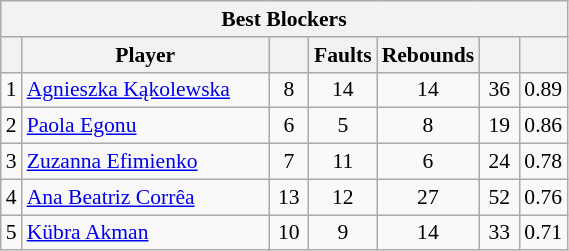<table class="wikitable sortable" style=font-size:90%>
<tr>
<th colspan=7>Best Blockers</th>
</tr>
<tr>
<th></th>
<th width=158>Player</th>
<th width=20></th>
<th width=20>Faults</th>
<th width=20>Rebounds</th>
<th width=20></th>
<th width=20></th>
</tr>
<tr>
<td>1</td>
<td> <a href='#'>Agnieszka Kąkolewska</a></td>
<td align=center>8</td>
<td align=center>14</td>
<td align=center>14</td>
<td align=center>36</td>
<td align=center>0.89</td>
</tr>
<tr>
<td>2</td>
<td> <a href='#'>Paola Egonu</a></td>
<td align=center>6</td>
<td align=center>5</td>
<td align=center>8</td>
<td align=center>19</td>
<td align=center>0.86</td>
</tr>
<tr>
<td>3</td>
<td> <a href='#'>Zuzanna Efimienko</a></td>
<td align=center>7</td>
<td align=center>11</td>
<td align=center>6</td>
<td align=center>24</td>
<td align=center>0.78</td>
</tr>
<tr>
<td>4</td>
<td> <a href='#'>Ana Beatriz Corrêa</a></td>
<td align=center>13</td>
<td align=center>12</td>
<td align=center>27</td>
<td align=center>52</td>
<td align=center>0.76</td>
</tr>
<tr>
<td>5</td>
<td> <a href='#'>Kübra Akman</a></td>
<td align=center>10</td>
<td align=center>9</td>
<td align=center>14</td>
<td align=center>33</td>
<td align=center>0.71</td>
</tr>
</table>
